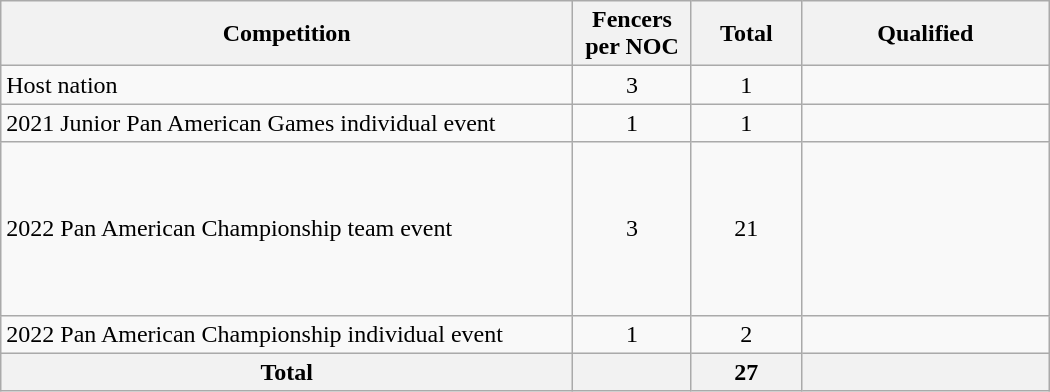<table class = "wikitable" width=700>
<tr>
<th width=500>Competition</th>
<th width=80>Fencers per NOC</th>
<th width=80>Total</th>
<th width=200>Qualified</th>
</tr>
<tr>
<td>Host nation</td>
<td align="center">3</td>
<td align="center">1</td>
<td></td>
</tr>
<tr>
<td>2021 Junior Pan American Games individual event</td>
<td align="center">1</td>
<td align="center">1</td>
<td></td>
</tr>
<tr>
<td>2022 Pan American Championship team event</td>
<td align="center">3</td>
<td align="center">21</td>
<td><br><br><br><br><br><br></td>
</tr>
<tr>
<td>2022 Pan American Championship individual event</td>
<td align="center">1</td>
<td align="center">2</td>
<td><br></td>
</tr>
<tr>
<th>Total</th>
<th></th>
<th>27</th>
<th></th>
</tr>
</table>
